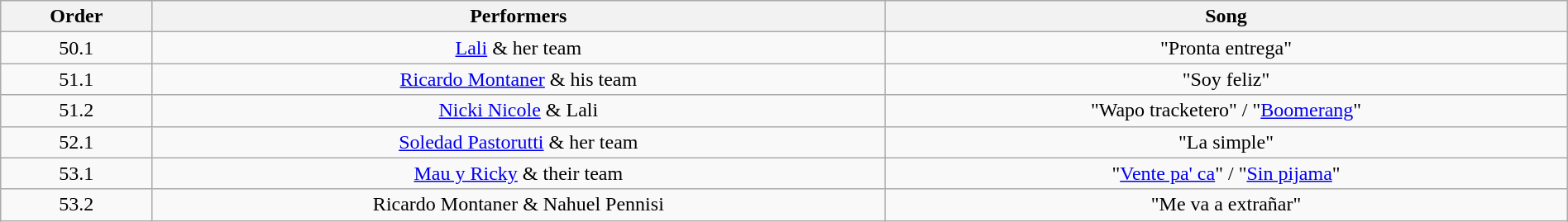<table class="wikitable" style="text-align:center; width:100%">
<tr>
<th>Order</th>
<th>Performers</th>
<th>Song</th>
</tr>
<tr>
<td>50.1</td>
<td><a href='#'>Lali</a> & her team<br></td>
<td>"Pronta entrega"</td>
</tr>
<tr>
<td>51.1</td>
<td><a href='#'>Ricardo Montaner</a> & his team<br></td>
<td>"Soy feliz"</td>
</tr>
<tr>
<td>51.2</td>
<td><a href='#'>Nicki Nicole</a> & Lali</td>
<td>"Wapo tracketero" / "<a href='#'>Boomerang</a>"</td>
</tr>
<tr>
<td>52.1</td>
<td><a href='#'>Soledad Pastorutti</a> & her team<br></td>
<td>"La simple"</td>
</tr>
<tr>
<td>53.1</td>
<td><a href='#'>Mau y Ricky</a> & their team<br></td>
<td>"<a href='#'>Vente pa' ca</a>" / "<a href='#'>Sin pijama</a>"</td>
</tr>
<tr>
<td>53.2</td>
<td>Ricardo Montaner & Nahuel Pennisi</td>
<td>"Me va a extrañar"</td>
</tr>
</table>
